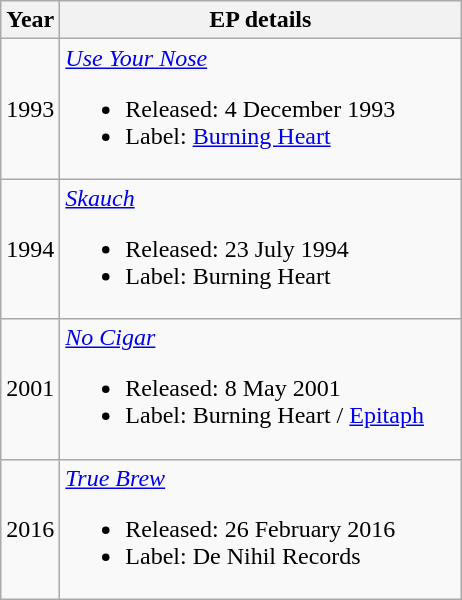<table class="wikitable">
<tr>
<th>Year</th>
<th style="width:260px;">EP details</th>
</tr>
<tr>
<td>1993</td>
<td><em><a href='#'>Use Your Nose</a></em><br><ul><li>Released: 4 December 1993</li><li>Label: <a href='#'>Burning Heart</a></li></ul></td>
</tr>
<tr>
<td>1994</td>
<td><em><a href='#'>Skauch</a></em><br><ul><li>Released: 23 July 1994</li><li>Label: Burning Heart</li></ul></td>
</tr>
<tr>
<td>2001</td>
<td><em><a href='#'>No Cigar</a></em><br><ul><li>Released: 8 May 2001</li><li>Label: Burning Heart / <a href='#'>Epitaph</a></li></ul></td>
</tr>
<tr>
<td>2016</td>
<td><em><a href='#'>True Brew</a></em><br><ul><li>Released: 26 February 2016</li><li>Label: De Nihil Records</li></ul></td>
</tr>
</table>
